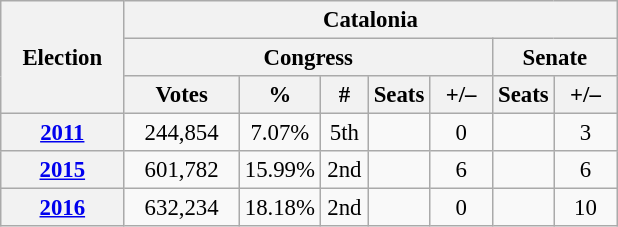<table class="wikitable" style="font-size:95%; text-align:center;">
<tr>
<th rowspan="3" width="75">Election</th>
<th colspan="7">Catalonia</th>
</tr>
<tr>
<th colspan="5">Congress</th>
<th colspan="2">Senate</th>
</tr>
<tr>
<th width="70">Votes</th>
<th width="35">%</th>
<th width="25">#</th>
<th>Seats</th>
<th width="35">+/–</th>
<th>Seats</th>
<th width="35">+/–</th>
</tr>
<tr>
<th><a href='#'>2011</a></th>
<td>244,854</td>
<td>7.07%</td>
<td>5th</td>
<td></td>
<td>0</td>
<td></td>
<td>3</td>
</tr>
<tr>
<th><a href='#'>2015</a></th>
<td>601,782</td>
<td>15.99%</td>
<td>2nd</td>
<td></td>
<td>6</td>
<td></td>
<td>6</td>
</tr>
<tr>
<th><a href='#'>2016</a></th>
<td>632,234</td>
<td>18.18%</td>
<td>2nd</td>
<td></td>
<td>0</td>
<td></td>
<td>10</td>
</tr>
</table>
